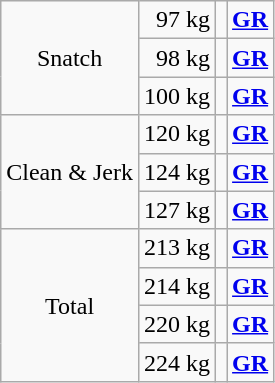<table class = "wikitable" style="text-align:center;">
<tr>
<td rowspan=3>Snatch</td>
<td align=right>97 kg</td>
<td align=left></td>
<td><strong><a href='#'>GR</a></strong></td>
</tr>
<tr>
<td align=right>98 kg</td>
<td align=left></td>
<td><strong><a href='#'>GR</a></strong></td>
</tr>
<tr>
<td>100 kg</td>
<td align=left></td>
<td><strong><a href='#'>GR</a></strong></td>
</tr>
<tr>
<td rowspan=3>Clean & Jerk</td>
<td>120 kg</td>
<td align=left></td>
<td><strong><a href='#'>GR</a></strong></td>
</tr>
<tr>
<td>124 kg</td>
<td align=left></td>
<td><strong><a href='#'>GR</a></strong></td>
</tr>
<tr>
<td>127 kg</td>
<td align=left></td>
<td><strong><a href='#'>GR</a></strong></td>
</tr>
<tr>
<td rowspan=4>Total</td>
<td>213 kg</td>
<td align=left></td>
<td><strong><a href='#'>GR</a></strong></td>
</tr>
<tr>
<td>214 kg</td>
<td align=left></td>
<td><strong><a href='#'>GR</a></strong></td>
</tr>
<tr>
<td>220 kg</td>
<td align=left></td>
<td><strong><a href='#'>GR</a></strong></td>
</tr>
<tr>
<td>224 kg</td>
<td align=left></td>
<td><strong><a href='#'>GR</a></strong></td>
</tr>
</table>
